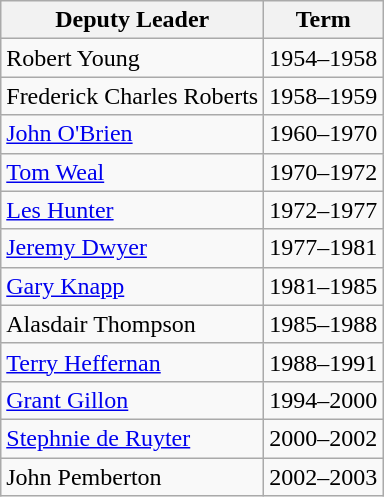<table class="wikitable"  style="">
<tr>
<th>Deputy Leader</th>
<th>Term</th>
</tr>
<tr>
<td>Robert Young</td>
<td>1954–1958</td>
</tr>
<tr>
<td>Frederick Charles Roberts</td>
<td>1958–1959</td>
</tr>
<tr>
<td><a href='#'>John O'Brien</a></td>
<td>1960–1970</td>
</tr>
<tr>
<td><a href='#'>Tom Weal</a></td>
<td>1970–1972</td>
</tr>
<tr>
<td><a href='#'>Les Hunter</a></td>
<td>1972–1977</td>
</tr>
<tr>
<td><a href='#'>Jeremy Dwyer</a></td>
<td>1977–1981</td>
</tr>
<tr>
<td><a href='#'>Gary Knapp</a></td>
<td>1981–1985</td>
</tr>
<tr>
<td>Alasdair Thompson</td>
<td>1985–1988</td>
</tr>
<tr>
<td><a href='#'>Terry Heffernan</a></td>
<td>1988–1991</td>
</tr>
<tr>
<td><a href='#'>Grant Gillon</a></td>
<td>1994–2000</td>
</tr>
<tr>
<td><a href='#'>Stephnie de Ruyter</a></td>
<td>2000–2002</td>
</tr>
<tr>
<td>John Pemberton</td>
<td>2002–2003</td>
</tr>
</table>
